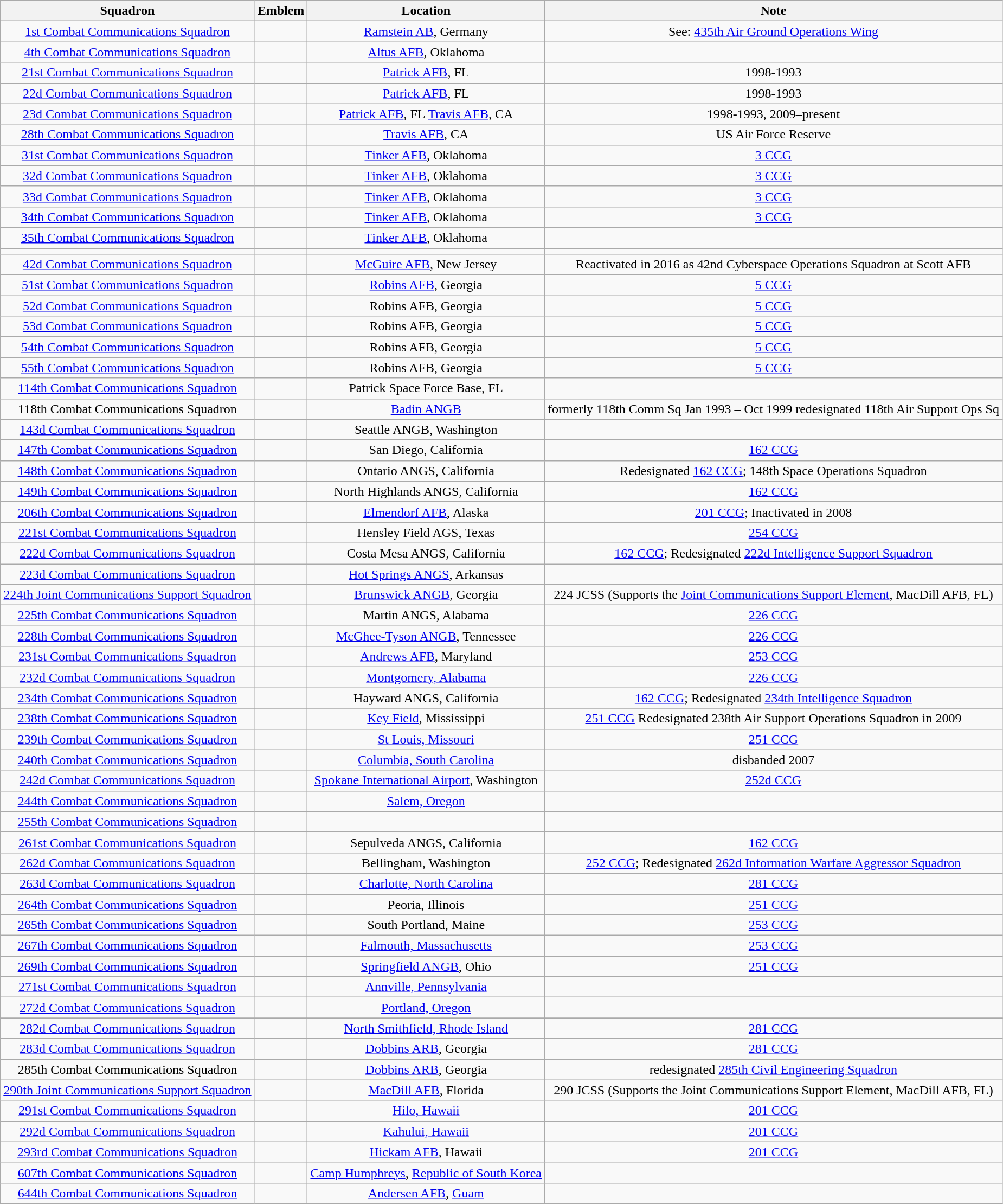<table class="wikitable" style="text-align:center">
<tr>
<th>Squadron</th>
<th>Emblem</th>
<th>Location</th>
<th>Note</th>
</tr>
<tr>
<td><a href='#'>1st Combat Communications Squadron</a></td>
<td></td>
<td><a href='#'>Ramstein AB</a>, Germany</td>
<td>See: <a href='#'>435th Air Ground Operations Wing</a></td>
</tr>
<tr>
<td><a href='#'>4th Combat Communications Squadron</a></td>
<td></td>
<td><a href='#'>Altus AFB</a>, Oklahoma</td>
<td></td>
</tr>
<tr>
<td><a href='#'>21st Combat Communications Squadron</a></td>
<td></td>
<td><a href='#'>Patrick AFB</a>, FL</td>
<td>1998-1993</td>
</tr>
<tr>
<td><a href='#'>22d Combat Communications Squadron</a></td>
<td></td>
<td><a href='#'>Patrick AFB</a>, FL</td>
<td>1998-1993</td>
</tr>
<tr>
<td><a href='#'>23d Combat Communications Squadron</a></td>
<td></td>
<td><a href='#'>Patrick AFB</a>, FL <a href='#'>Travis AFB</a>, CA</td>
<td>1998-1993, 2009–present</td>
</tr>
<tr>
<td><a href='#'>28th Combat Communications Squadron</a></td>
<td></td>
<td><a href='#'>Travis AFB</a>, CA</td>
<td>US Air Force Reserve</td>
</tr>
<tr>
<td><a href='#'>31st Combat Communications Squadron</a></td>
<td></td>
<td><a href='#'>Tinker AFB</a>, Oklahoma</td>
<td><a href='#'>3 CCG</a></td>
</tr>
<tr>
<td><a href='#'>32d Combat Communications Squadron</a></td>
<td></td>
<td><a href='#'>Tinker AFB</a>, Oklahoma</td>
<td><a href='#'>3 CCG</a></td>
</tr>
<tr>
<td><a href='#'>33d Combat Communications Squadron</a></td>
<td></td>
<td><a href='#'>Tinker AFB</a>, Oklahoma</td>
<td><a href='#'>3 CCG</a></td>
</tr>
<tr>
<td><a href='#'>34th Combat Communications Squadron</a></td>
<td></td>
<td><a href='#'>Tinker AFB</a>, Oklahoma</td>
<td><a href='#'>3 CCG</a></td>
</tr>
<tr>
<td><a href='#'>35th Combat Communications Squadron</a></td>
<td></td>
<td><a href='#'>Tinker AFB</a>, Oklahoma</td>
<td></td>
</tr>
<tr>
<td></td>
<td></td>
<td></td>
</tr>
<tr>
<td><a href='#'>42d Combat Communications Squadron</a></td>
<td></td>
<td><a href='#'>McGuire AFB</a>, New Jersey</td>
<td>Reactivated in 2016 as 42nd Cyberspace Operations Squadron at Scott AFB</td>
</tr>
<tr>
<td><a href='#'>51st Combat Communications Squadron</a></td>
<td></td>
<td><a href='#'>Robins AFB</a>, Georgia</td>
<td><a href='#'>5 CCG</a></td>
</tr>
<tr>
<td><a href='#'>52d Combat Communications Squadron</a></td>
<td></td>
<td>Robins AFB, Georgia</td>
<td><a href='#'>5 CCG</a></td>
</tr>
<tr>
<td><a href='#'>53d Combat Communications Squadron</a></td>
<td></td>
<td>Robins AFB, Georgia</td>
<td><a href='#'>5 CCG</a></td>
</tr>
<tr>
<td><a href='#'>54th Combat Communications Squadron</a></td>
<td></td>
<td>Robins AFB, Georgia</td>
<td><a href='#'>5 CCG</a></td>
</tr>
<tr>
<td><a href='#'>55th Combat Communications Squadron</a></td>
<td></td>
<td>Robins AFB, Georgia</td>
<td><a href='#'>5 CCG</a></td>
</tr>
<tr>
<td><a href='#'>114th Combat Communications Squadron</a></td>
<td></td>
<td>Patrick Space Force Base, FL</td>
<td></td>
</tr>
<tr>
<td>118th Combat Communications Squadron</td>
<td></td>
<td><a href='#'>Badin ANGB</a></td>
<td>formerly 118th Comm Sq Jan 1993 – Oct 1999 redesignated 118th Air Support Ops Sq</td>
</tr>
<tr>
<td><a href='#'>143d Combat Communications Squadron</a></td>
<td></td>
<td>Seattle ANGB, Washington</td>
<td></td>
</tr>
<tr>
<td><a href='#'>147th Combat Communications Squadron</a></td>
<td></td>
<td>San Diego, California</td>
<td><a href='#'>162 CCG</a></td>
</tr>
<tr>
<td><a href='#'>148th Combat Communications Squadron</a></td>
<td></td>
<td>Ontario ANGS, California</td>
<td>Redesignated <a href='#'>162 CCG</a>; 148th Space Operations Squadron</td>
</tr>
<tr>
<td><a href='#'>149th Combat Communications Squadron</a></td>
<td></td>
<td>North Highlands ANGS, California</td>
<td><a href='#'>162 CCG</a></td>
</tr>
<tr>
<td><a href='#'>206th Combat Communications Squadron</a></td>
<td></td>
<td><a href='#'>Elmendorf AFB</a>, Alaska</td>
<td><a href='#'>201 CCG</a>; Inactivated in 2008</td>
</tr>
<tr>
<td><a href='#'>221st Combat Communications Squadron</a></td>
<td></td>
<td>Hensley Field AGS, Texas</td>
<td><a href='#'>254 CCG</a></td>
</tr>
<tr>
<td><a href='#'>222d Combat Communications Squadron</a></td>
<td></td>
<td>Costa Mesa ANGS, California</td>
<td><a href='#'>162 CCG</a>; Redesignated <a href='#'>222d Intelligence Support Squadron</a></td>
</tr>
<tr>
<td><a href='#'>223d Combat Communications Squadron</a></td>
<td></td>
<td><a href='#'>Hot Springs ANGS</a>, Arkansas</td>
<td></td>
</tr>
<tr>
<td><a href='#'>224th Joint Communications Support Squadron</a></td>
<td></td>
<td><a href='#'>Brunswick ANGB</a>, Georgia</td>
<td>224 JCSS (Supports the <a href='#'>Joint Communications Support Element</a>, MacDill AFB, FL)</td>
</tr>
<tr>
<td><a href='#'>225th Combat Communications Squadron</a></td>
<td></td>
<td>Martin ANGS, Alabama</td>
<td><a href='#'>226 CCG</a></td>
</tr>
<tr>
<td><a href='#'>228th Combat Communications Squadron</a></td>
<td></td>
<td><a href='#'>McGhee-Tyson ANGB</a>, Tennessee</td>
<td><a href='#'>226 CCG</a></td>
</tr>
<tr>
<td><a href='#'>231st Combat Communications Squadron</a></td>
<td></td>
<td><a href='#'>Andrews AFB</a>, Maryland</td>
<td><a href='#'>253 CCG</a></td>
</tr>
<tr>
<td><a href='#'>232d Combat Communications Squadron</a></td>
<td></td>
<td><a href='#'>Montgomery, Alabama</a></td>
<td><a href='#'>226 CCG</a></td>
</tr>
<tr>
<td><a href='#'>234th Combat Communications Squadron</a></td>
<td></td>
<td>Hayward ANGS, California</td>
<td><a href='#'>162 CCG</a>; Redesignated <a href='#'>234th Intelligence Squadron</a></td>
</tr>
<tr | >
</tr>
<tr>
<td><a href='#'>238th Combat Communications Squadron</a></td>
<td></td>
<td><a href='#'>Key Field</a>, Mississippi</td>
<td><a href='#'>251 CCG</a> Redesignated 238th Air Support Operations Squadron in 2009</td>
</tr>
<tr>
<td><a href='#'>239th Combat Communications Squadron</a></td>
<td></td>
<td><a href='#'>St Louis, Missouri</a></td>
<td><a href='#'>251 CCG</a></td>
</tr>
<tr>
<td><a href='#'>240th Combat Communications Squadron</a></td>
<td></td>
<td><a href='#'>Columbia, South Carolina</a></td>
<td>disbanded 2007</td>
</tr>
<tr>
<td><a href='#'>242d Combat Communications Squadron</a></td>
<td></td>
<td><a href='#'>Spokane International Airport</a>, Washington</td>
<td><a href='#'>252d CCG</a></td>
</tr>
<tr>
<td><a href='#'>244th Combat Communications Squadron</a></td>
<td></td>
<td><a href='#'>Salem, Oregon</a></td>
<td></td>
</tr>
<tr>
<td><a href='#'>255th Combat Communications Squadron</a></td>
<td></td>
<td></td>
<td></td>
</tr>
<tr>
<td><a href='#'>261st Combat Communications Squadron</a></td>
<td></td>
<td>Sepulveda ANGS, California</td>
<td><a href='#'>162 CCG</a></td>
</tr>
<tr>
<td><a href='#'>262d Combat Communications Squadron</a></td>
<td></td>
<td>Bellingham, Washington</td>
<td><a href='#'>252 CCG</a>; Redesignated <a href='#'>262d Information Warfare Aggressor Squadron</a></td>
</tr>
<tr>
<td><a href='#'>263d Combat Communications Squadron</a></td>
<td></td>
<td><a href='#'>Charlotte, North Carolina</a></td>
<td><a href='#'>281 CCG</a></td>
</tr>
<tr>
<td><a href='#'>264th Combat Communications Squadron</a></td>
<td></td>
<td>Peoria, Illinois</td>
<td><a href='#'>251 CCG</a></td>
</tr>
<tr>
<td><a href='#'>265th Combat Communications Squadron</a></td>
<td></td>
<td>South Portland, Maine</td>
<td><a href='#'>253 CCG</a></td>
</tr>
<tr>
<td><a href='#'>267th Combat Communications Squadron</a></td>
<td></td>
<td><a href='#'>Falmouth, Massachusetts</a></td>
<td><a href='#'>253 CCG</a></td>
</tr>
<tr>
<td><a href='#'>269th Combat Communications Squadron</a></td>
<td></td>
<td><a href='#'>Springfield ANGB</a>, Ohio</td>
<td><a href='#'>251 CCG</a></td>
</tr>
<tr>
<td><a href='#'>271st Combat Communications Squadron</a></td>
<td></td>
<td><a href='#'>Annville, Pennsylvania</a></td>
<td></td>
</tr>
<tr>
<td><a href='#'>272d Combat Communications Squadron</a></td>
<td></td>
<td><a href='#'>Portland, Oregon</a></td>
<td></td>
</tr>
<tr | >
</tr>
<tr>
<td><a href='#'>282d Combat Communications Squadron</a></td>
<td></td>
<td><a href='#'>North Smithfield, Rhode Island</a></td>
<td><a href='#'>281 CCG</a></td>
</tr>
<tr>
<td><a href='#'>283d Combat Communications Squadron</a></td>
<td></td>
<td><a href='#'>Dobbins ARB</a>, Georgia</td>
<td><a href='#'>281 CCG</a></td>
</tr>
<tr>
<td>285th Combat Communications Squadron</td>
<td></td>
<td><a href='#'>Dobbins ARB</a>, Georgia</td>
<td>redesignated <a href='#'>285th Civil Engineering Squadron</a></td>
</tr>
<tr>
<td><a href='#'>290th Joint Communications Support Squadron</a></td>
<td></td>
<td><a href='#'>MacDill AFB</a>, Florida</td>
<td>290 JCSS (Supports the Joint Communications Support Element, MacDill AFB, FL)</td>
</tr>
<tr>
<td><a href='#'>291st Combat Communications Squadron</a></td>
<td></td>
<td><a href='#'>Hilo, Hawaii</a></td>
<td><a href='#'>201 CCG</a></td>
</tr>
<tr>
<td><a href='#'>292d Combat Communications Squadron</a></td>
<td></td>
<td><a href='#'>Kahului, Hawaii</a></td>
<td><a href='#'>201 CCG</a></td>
</tr>
<tr>
<td><a href='#'>293rd Combat Communications Squadron</a></td>
<td></td>
<td><a href='#'>Hickam AFB</a>, Hawaii</td>
<td><a href='#'>201 CCG</a></td>
</tr>
<tr>
<td><a href='#'>607th Combat Communications Squadron</a></td>
<td></td>
<td><a href='#'>Camp Humphreys</a>, <a href='#'>Republic of South Korea</a></td>
<td></td>
</tr>
<tr>
<td><a href='#'>644th Combat Communications Squadron</a> </td>
<td></td>
<td><a href='#'>Andersen AFB</a>, <a href='#'>Guam</a></td>
<td></td>
</tr>
</table>
